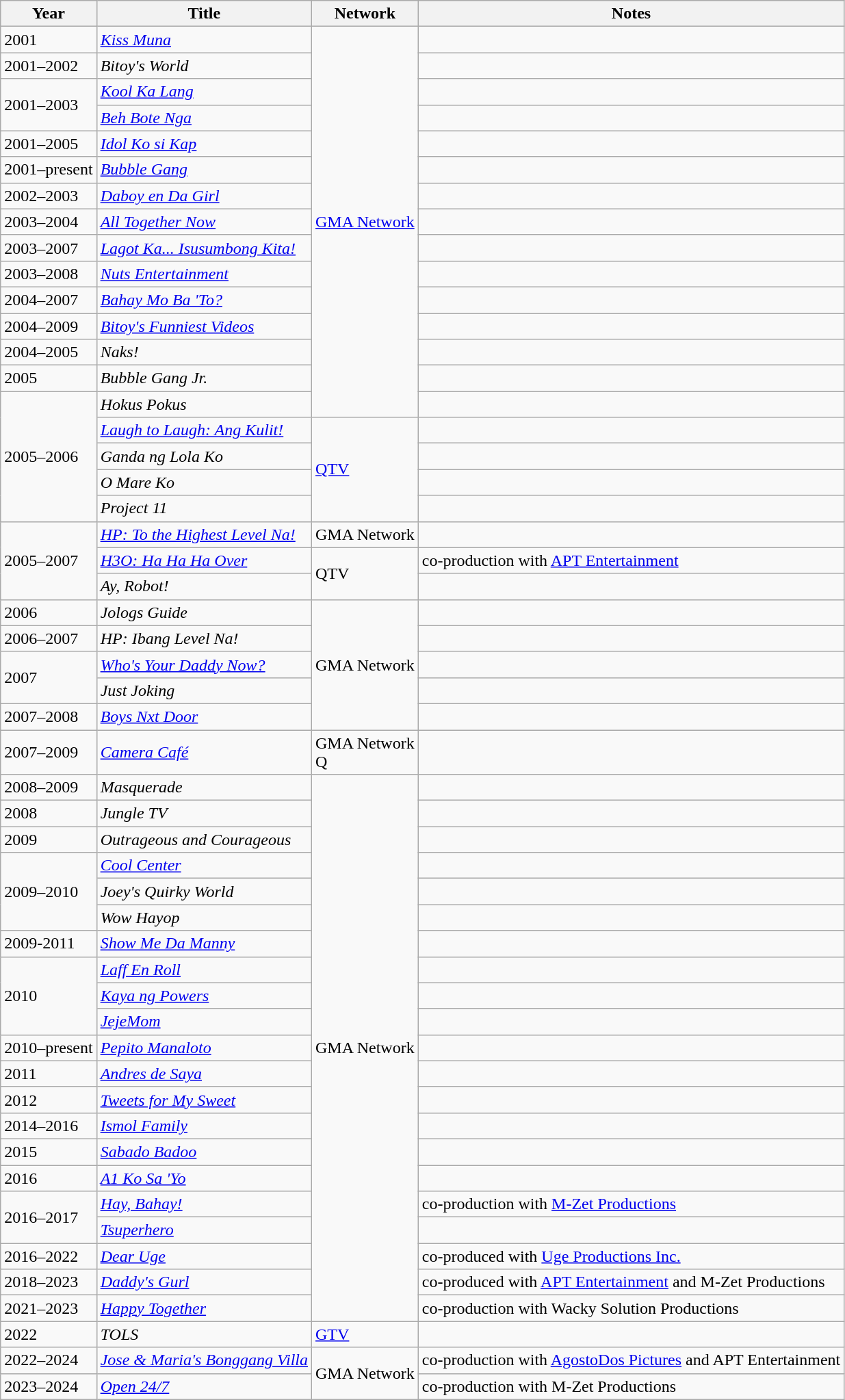<table class="wikitable">
<tr>
<th>Year</th>
<th>Title</th>
<th>Network</th>
<th>Notes</th>
</tr>
<tr>
<td>2001</td>
<td><em><a href='#'>Kiss Muna</a></em></td>
<td rowspan="15"><a href='#'>GMA Network</a></td>
<td></td>
</tr>
<tr>
<td>2001–2002</td>
<td><em>Bitoy's World</em></td>
<td></td>
</tr>
<tr>
<td rowspan="2">2001–2003</td>
<td><em><a href='#'>Kool Ka Lang</a></em></td>
<td></td>
</tr>
<tr>
<td><em><a href='#'>Beh Bote Nga</a></em></td>
<td></td>
</tr>
<tr>
<td>2001–2005</td>
<td><em><a href='#'>Idol Ko si Kap</a></em></td>
<td></td>
</tr>
<tr>
<td>2001–present</td>
<td><em><a href='#'>Bubble Gang</a></em></td>
<td></td>
</tr>
<tr>
<td>2002–2003</td>
<td><em><a href='#'>Daboy en Da Girl</a></em></td>
<td></td>
</tr>
<tr>
<td>2003–2004</td>
<td><em><a href='#'>All Together Now</a></em></td>
<td></td>
</tr>
<tr>
<td>2003–2007</td>
<td><em><a href='#'>Lagot Ka... Isusumbong Kita!</a></em></td>
<td></td>
</tr>
<tr>
<td>2003–2008</td>
<td><em><a href='#'>Nuts Entertainment</a></em></td>
<td></td>
</tr>
<tr>
<td>2004–2007</td>
<td><em><a href='#'>Bahay Mo Ba 'To?</a></em></td>
<td></td>
</tr>
<tr>
<td>2004–2009</td>
<td><em><a href='#'>Bitoy's Funniest Videos</a></em></td>
<td></td>
</tr>
<tr>
<td>2004–2005</td>
<td><em>Naks!</em></td>
<td></td>
</tr>
<tr>
<td>2005</td>
<td><em>Bubble Gang Jr.</em></td>
<td></td>
</tr>
<tr>
<td rowspan="5">2005–2006</td>
<td><em>Hokus Pokus</em></td>
<td></td>
</tr>
<tr>
<td><em><a href='#'>Laugh to Laugh: Ang Kulit!</a></em></td>
<td rowspan="4"><a href='#'>QTV</a></td>
<td></td>
</tr>
<tr>
<td><em>Ganda ng Lola Ko</em></td>
<td></td>
</tr>
<tr>
<td><em>O Mare Ko</em></td>
<td></td>
</tr>
<tr>
<td><em>Project 11</em></td>
<td></td>
</tr>
<tr>
<td rowspan="3">2005–2007</td>
<td><em><a href='#'>HP: To the Highest Level Na!</a></em></td>
<td>GMA Network</td>
<td></td>
</tr>
<tr>
<td><em><a href='#'>H3O: Ha Ha Ha Over</a></em></td>
<td rowspan="2">QTV</td>
<td>co-production with <a href='#'>APT Entertainment</a></td>
</tr>
<tr>
<td><em>Ay, Robot!</em></td>
<td></td>
</tr>
<tr>
<td>2006</td>
<td><em>Jologs Guide</em></td>
<td rowspan="5">GMA Network</td>
<td></td>
</tr>
<tr>
<td>2006–2007</td>
<td><em>HP: Ibang Level Na!</em></td>
<td></td>
</tr>
<tr>
<td rowspan="2">2007</td>
<td><em><a href='#'>Who's Your Daddy Now?</a></em></td>
<td></td>
</tr>
<tr>
<td><em>Just Joking</em></td>
<td></td>
</tr>
<tr>
<td>2007–2008</td>
<td><em><a href='#'>Boys Nxt Door</a></em></td>
<td></td>
</tr>
<tr>
<td>2007–2009</td>
<td><em><a href='#'>Camera Café</a></em></td>
<td>GMA Network<br>Q</td>
<td></td>
</tr>
<tr>
<td>2008–2009</td>
<td><em>Masquerade</em></td>
<td rowspan="21">GMA Network</td>
<td></td>
</tr>
<tr>
<td>2008</td>
<td><em>Jungle TV</em></td>
<td></td>
</tr>
<tr>
<td>2009</td>
<td><em>Outrageous and Courageous</em></td>
<td></td>
</tr>
<tr>
<td rowspan="3">2009–2010</td>
<td><em><a href='#'>Cool Center</a></em></td>
<td></td>
</tr>
<tr>
<td><em>Joey's Quirky World</em></td>
<td></td>
</tr>
<tr>
<td><em>Wow Hayop</em></td>
<td></td>
</tr>
<tr>
<td>2009-2011</td>
<td><em><a href='#'>Show Me Da Manny</a></em></td>
<td></td>
</tr>
<tr>
<td rowspan="3">2010</td>
<td><em><a href='#'>Laff En Roll</a></em></td>
<td></td>
</tr>
<tr>
<td><em><a href='#'>Kaya ng Powers</a></em></td>
<td></td>
</tr>
<tr>
<td><em><a href='#'>JejeMom</a></em></td>
<td></td>
</tr>
<tr>
<td>2010–present</td>
<td><em><a href='#'>Pepito Manaloto</a></em></td>
<td></td>
</tr>
<tr>
<td>2011</td>
<td><em><a href='#'>Andres de Saya</a></em></td>
<td></td>
</tr>
<tr>
<td>2012</td>
<td><em><a href='#'>Tweets for My Sweet</a></em></td>
<td></td>
</tr>
<tr>
<td>2014–2016</td>
<td><em><a href='#'>Ismol Family</a></em></td>
<td></td>
</tr>
<tr>
<td>2015</td>
<td><em><a href='#'>Sabado Badoo</a></em></td>
<td></td>
</tr>
<tr>
<td>2016</td>
<td><em><a href='#'>A1 Ko Sa 'Yo</a></em></td>
<td></td>
</tr>
<tr>
<td rowspan="2">2016–2017</td>
<td><em><a href='#'>Hay, Bahay!</a></em></td>
<td>co-production with <a href='#'>M-Zet Productions</a></td>
</tr>
<tr>
<td><em><a href='#'>Tsuperhero</a></em></td>
<td></td>
</tr>
<tr>
<td>2016–2022</td>
<td><em><a href='#'>Dear Uge</a></em></td>
<td>co-produced with <a href='#'>Uge Productions Inc.</a></td>
</tr>
<tr>
<td>2018–2023</td>
<td><em><a href='#'>Daddy's Gurl</a></em></td>
<td>co-produced with <a href='#'>APT Entertainment</a> and M-Zet Productions</td>
</tr>
<tr>
<td>2021–2023</td>
<td><em><a href='#'>Happy Together</a></em></td>
<td>co-production with Wacky Solution Productions</td>
</tr>
<tr>
<td>2022</td>
<td><em>TOLS</em></td>
<td><a href='#'>GTV</a></td>
<td></td>
</tr>
<tr>
<td>2022–2024</td>
<td><em><a href='#'>Jose & Maria's Bonggang Villa</a></em></td>
<td rowspan="2">GMA Network</td>
<td>co-production with <a href='#'>AgostoDos Pictures</a> and APT Entertainment</td>
</tr>
<tr>
<td>2023–2024</td>
<td><em><a href='#'>Open 24/7</a></em></td>
<td>co-production with M-Zet Productions</td>
</tr>
</table>
